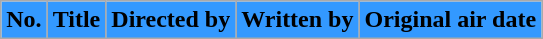<table class="wikitable plainrowheaders" style="background:#fff;">
<tr>
<th style="background:#39f;">No.</th>
<th style="background:#39f;">Title</th>
<th style="background:#39f;">Directed by</th>
<th style="background:#39f;">Written by</th>
<th style="background:#39f;">Original air date<br>










</th>
</tr>
</table>
